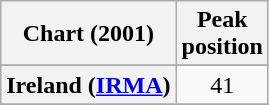<table class="wikitable sortable plainrowheaders" style="text-align:center">
<tr>
<th>Chart (2001)</th>
<th>Peak<br>position</th>
</tr>
<tr>
</tr>
<tr>
</tr>
<tr>
<th scope="row">Ireland (<a href='#'>IRMA</a>)</th>
<td>41</td>
</tr>
<tr>
</tr>
<tr>
</tr>
<tr>
</tr>
</table>
